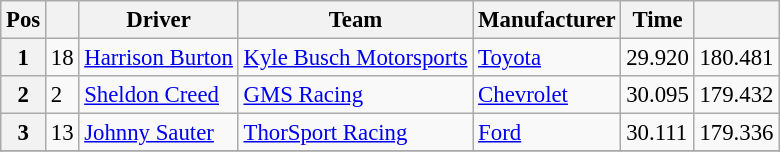<table class="wikitable" style="font-size:95%">
<tr>
<th>Pos</th>
<th></th>
<th>Driver</th>
<th>Team</th>
<th>Manufacturer</th>
<th>Time</th>
<th></th>
</tr>
<tr>
<th>1</th>
<td>18</td>
<td><a href='#'>Harrison Burton</a></td>
<td><a href='#'>Kyle Busch Motorsports</a></td>
<td><a href='#'>Toyota</a></td>
<td>29.920</td>
<td>180.481</td>
</tr>
<tr>
<th>2</th>
<td>2</td>
<td><a href='#'>Sheldon Creed</a></td>
<td><a href='#'>GMS Racing</a></td>
<td><a href='#'>Chevrolet</a></td>
<td>30.095</td>
<td>179.432</td>
</tr>
<tr>
<th>3</th>
<td>13</td>
<td><a href='#'>Johnny Sauter</a></td>
<td><a href='#'>ThorSport Racing</a></td>
<td><a href='#'>Ford</a></td>
<td>30.111</td>
<td>179.336</td>
</tr>
<tr>
</tr>
</table>
